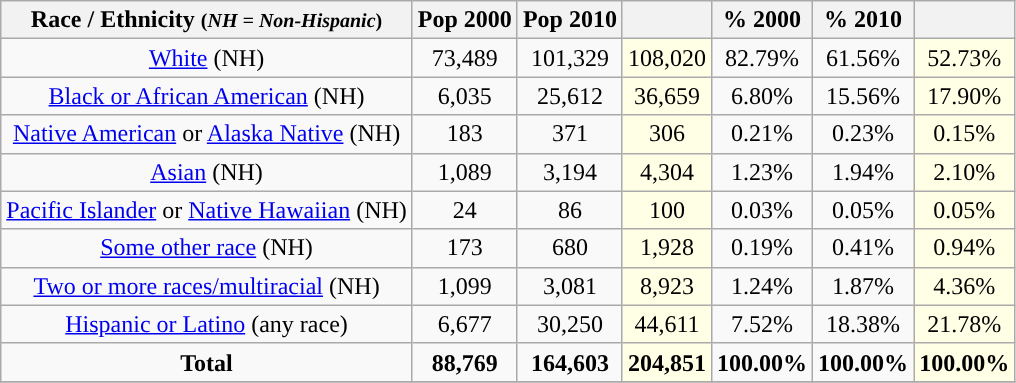<table class="wikitable" style="text-align:center;">
<tr>
<th>Race / Ethnicity <small>(<em>NH = Non-Hispanic</em>)</small></th>
<th>Pop 2000</th>
<th>Pop 2010</th>
<th></th>
<th>% 2000</th>
<th>% 2010</th>
<th></th>
</tr>
<tr>
<td><a href='#'>White</a> (NH)</td>
<td>73,489</td>
<td>101,329</td>
<td style='background: #ffffe6;'>108,020</td>
<td>82.79%</td>
<td>61.56%</td>
<td style='background: #ffffe6;'>52.73%</td>
</tr>
<tr>
<td><a href='#'>Black or African American</a> (NH)</td>
<td>6,035</td>
<td>25,612</td>
<td style='background: #ffffe6;'>36,659</td>
<td>6.80%</td>
<td>15.56%</td>
<td style='background: #ffffe6;'>17.90%</td>
</tr>
<tr>
<td><a href='#'>Native American</a> or <a href='#'>Alaska Native</a> (NH)</td>
<td>183</td>
<td>371</td>
<td style='background: #ffffe6;'>306</td>
<td>0.21%</td>
<td>0.23%</td>
<td style='background: #ffffe6;'>0.15%</td>
</tr>
<tr>
<td><a href='#'>Asian</a> (NH)</td>
<td>1,089</td>
<td>3,194</td>
<td style='background: #ffffe6;'>4,304</td>
<td>1.23%</td>
<td>1.94%</td>
<td style='background: #ffffe6;'>2.10%</td>
</tr>
<tr>
<td><a href='#'>Pacific Islander</a> or <a href='#'>Native Hawaiian</a> (NH)</td>
<td>24</td>
<td>86</td>
<td style='background: #ffffe6;'>100</td>
<td>0.03%</td>
<td>0.05%</td>
<td style='background: #ffffe6;'>0.05%</td>
</tr>
<tr>
<td><a href='#'>Some other race</a> (NH)</td>
<td>173</td>
<td>680</td>
<td style='background: #ffffe6;'>1,928</td>
<td>0.19%</td>
<td>0.41%</td>
<td style='background: #ffffe6;'>0.94%</td>
</tr>
<tr>
<td><a href='#'>Two or more races/multiracial</a> (NH)</td>
<td>1,099</td>
<td>3,081</td>
<td style='background: #ffffe6;'>8,923</td>
<td>1.24%</td>
<td>1.87%</td>
<td style='background: #ffffe6;'>4.36%</td>
</tr>
<tr>
<td><a href='#'>Hispanic or Latino</a> (any race)</td>
<td>6,677</td>
<td>30,250</td>
<td style='background: #ffffe6;'>44,611</td>
<td>7.52%</td>
<td>18.38%</td>
<td style='background: #ffffe6;'>21.78%</td>
</tr>
<tr>
<td><strong>Total</strong></td>
<td><strong>88,769</strong></td>
<td><strong>164,603</strong></td>
<td style='background: #ffffe6;'><strong>204,851	</strong></td>
<td><strong>100.00%</strong></td>
<td><strong>100.00%</strong></td>
<td style='background: #ffffe6;'><strong>100.00%</strong></td>
</tr>
<tr>
</tr>
</table>
